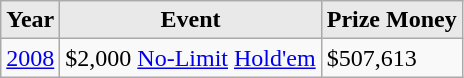<table class="wikitable">
<tr>
<th style="background: #E9E9E9;">Year</th>
<th style="background: #E9E9E9;">Event</th>
<th style="background: #E9E9E9;">Prize Money</th>
</tr>
<tr>
<td><a href='#'>2008</a></td>
<td>$2,000 <a href='#'>No-Limit</a> <a href='#'>Hold'em</a></td>
<td>$507,613</td>
</tr>
</table>
